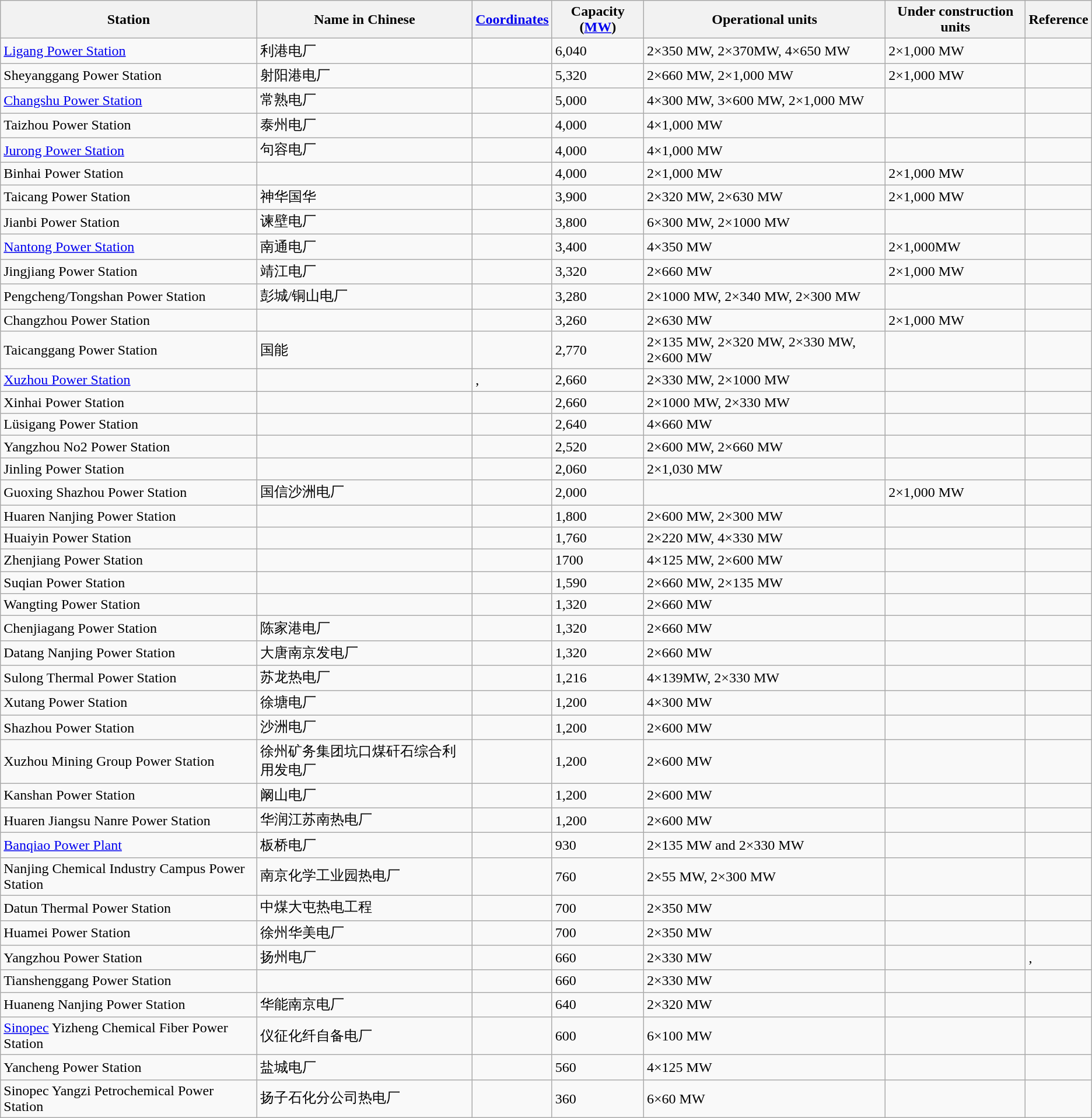<table class="wikitable sortable">
<tr>
<th>Station</th>
<th>Name in Chinese</th>
<th><a href='#'>Coordinates</a></th>
<th>Capacity (<a href='#'>MW</a>)</th>
<th>Operational units</th>
<th>Under construction units</th>
<th>Reference</th>
</tr>
<tr>
<td><a href='#'>Ligang Power Station</a></td>
<td>利港电厂</td>
<td></td>
<td>6,040</td>
<td>2×350 MW, 2×370MW, 4×650 MW</td>
<td>2×1,000 MW</td>
<td></td>
</tr>
<tr>
<td>Sheyanggang Power Station</td>
<td>射阳港电厂</td>
<td></td>
<td>5,320</td>
<td>2×660 MW, 2×1,000 MW</td>
<td>2×1,000 MW</td>
<td></td>
</tr>
<tr>
<td><a href='#'>Changshu Power Station</a></td>
<td>常熟电厂</td>
<td></td>
<td>5,000</td>
<td>4×300 MW, 3×600 MW, 2×1,000 MW</td>
<td></td>
<td></td>
</tr>
<tr>
<td>Taizhou Power Station</td>
<td>泰州电厂</td>
<td></td>
<td>4,000</td>
<td>4×1,000 MW</td>
<td></td>
<td></td>
</tr>
<tr>
<td><a href='#'>Jurong Power Station</a></td>
<td>句容电厂</td>
<td></td>
<td>4,000</td>
<td>4×1,000 MW</td>
<td></td>
<td></td>
</tr>
<tr>
<td>Binhai Power Station</td>
<td></td>
<td></td>
<td>4,000</td>
<td>2×1,000 MW</td>
<td>2×1,000 MW</td>
<td></td>
</tr>
<tr>
<td>Taicang Power Station</td>
<td>神华国华</td>
<td></td>
<td>3,900</td>
<td>2×320 MW, 2×630 MW</td>
<td>2×1,000 MW</td>
<td></td>
</tr>
<tr>
<td>Jianbi Power Station</td>
<td>谏壁电厂</td>
<td></td>
<td>3,800</td>
<td>6×300 MW, 2×1000 MW</td>
<td></td>
<td></td>
</tr>
<tr>
<td><a href='#'>Nantong Power Station</a></td>
<td>南通电厂</td>
<td></td>
<td>3,400</td>
<td>4×350 MW</td>
<td>2×1,000MW</td>
<td></td>
</tr>
<tr>
<td>Jingjiang Power Station</td>
<td>靖江电厂</td>
<td></td>
<td>3,320</td>
<td>2×660 MW</td>
<td>2×1,000 MW</td>
<td></td>
</tr>
<tr>
<td>Pengcheng/Tongshan Power Station</td>
<td>彭城/铜山电厂</td>
<td></td>
<td>3,280</td>
<td>2×1000 MW, 2×340 MW, 2×300 MW</td>
<td></td>
<td></td>
</tr>
<tr>
<td>Changzhou Power Station</td>
<td></td>
<td></td>
<td>3,260</td>
<td>2×630 MW</td>
<td>2×1,000 MW</td>
<td></td>
</tr>
<tr>
<td>Taicanggang Power Station</td>
<td>国能</td>
<td></td>
<td>2,770</td>
<td>2×135 MW, 2×320 MW, 2×330 MW, 2×600 MW</td>
<td></td>
<td></td>
</tr>
<tr>
<td><a href='#'>Xuzhou Power Station</a></td>
<td></td>
<td>,</td>
<td>2,660</td>
<td>2×330 MW, 2×1000 MW</td>
<td></td>
<td></td>
</tr>
<tr>
<td>Xinhai Power Station</td>
<td></td>
<td></td>
<td>2,660</td>
<td>2×1000 MW, 2×330 MW</td>
<td></td>
<td></td>
</tr>
<tr>
<td>Lüsigang Power Station</td>
<td></td>
<td></td>
<td>2,640</td>
<td>4×660 MW</td>
<td></td>
<td></td>
</tr>
<tr>
<td>Yangzhou No2 Power Station</td>
<td></td>
<td></td>
<td>2,520</td>
<td>2×600 MW, 2×660 MW</td>
<td></td>
<td></td>
</tr>
<tr>
<td>Jinling Power Station</td>
<td></td>
<td></td>
<td>2,060</td>
<td>2×1,030 MW</td>
<td></td>
<td></td>
</tr>
<tr>
<td>Guoxing Shazhou Power Station</td>
<td>国信沙洲电厂</td>
<td></td>
<td>2,000</td>
<td></td>
<td>2×1,000 MW</td>
<td></td>
</tr>
<tr>
<td>Huaren Nanjing Power Station</td>
<td></td>
<td></td>
<td>1,800</td>
<td>2×600 MW, 2×300 MW</td>
<td></td>
<td></td>
</tr>
<tr>
<td>Huaiyin Power Station</td>
<td></td>
<td></td>
<td>1,760</td>
<td>2×220 MW, 4×330 MW</td>
<td></td>
<td></td>
</tr>
<tr>
<td>Zhenjiang Power Station</td>
<td></td>
<td></td>
<td>1700</td>
<td>4×125 MW, 2×600 MW</td>
<td></td>
<td></td>
</tr>
<tr>
<td>Suqian Power Station</td>
<td></td>
<td></td>
<td>1,590</td>
<td>2×660 MW, 2×135 MW</td>
<td></td>
<td></td>
</tr>
<tr>
<td>Wangting Power Station</td>
<td></td>
<td></td>
<td>1,320</td>
<td>2×660 MW</td>
<td></td>
<td></td>
</tr>
<tr>
<td>Chenjiagang Power Station</td>
<td>陈家港电厂</td>
<td></td>
<td>1,320</td>
<td>2×660 MW</td>
<td></td>
<td></td>
</tr>
<tr>
<td>Datang Nanjing Power Station</td>
<td>大唐南京发电厂</td>
<td></td>
<td>1,320</td>
<td>2×660 MW</td>
<td></td>
<td></td>
</tr>
<tr>
<td>Sulong Thermal Power Station</td>
<td>苏龙热电厂</td>
<td></td>
<td>1,216</td>
<td>4×139MW, 2×330 MW</td>
<td></td>
<td></td>
</tr>
<tr>
<td>Xutang Power Station</td>
<td>徐塘电厂</td>
<td></td>
<td>1,200</td>
<td>4×300 MW</td>
<td></td>
<td></td>
</tr>
<tr>
<td>Shazhou Power Station</td>
<td>沙洲电厂</td>
<td></td>
<td>1,200</td>
<td>2×600 MW</td>
<td></td>
<td></td>
</tr>
<tr>
<td>Xuzhou Mining Group Power Station</td>
<td>徐州矿务集团坑口煤矸石综合利用发电厂</td>
<td></td>
<td>1,200</td>
<td>2×600 MW</td>
<td></td>
<td></td>
</tr>
<tr>
<td>Kanshan Power Station</td>
<td>阚山电厂</td>
<td></td>
<td>1,200</td>
<td>2×600 MW</td>
<td></td>
<td></td>
</tr>
<tr>
<td>Huaren Jiangsu Nanre Power Station</td>
<td>华润江苏南热电厂</td>
<td></td>
<td>1,200</td>
<td>2×600 MW</td>
<td></td>
<td></td>
</tr>
<tr>
<td><a href='#'>Banqiao Power Plant</a></td>
<td>板桥电厂</td>
<td></td>
<td>930</td>
<td>2×135 MW and 2×330 MW</td>
<td></td>
<td></td>
</tr>
<tr>
<td>Nanjing Chemical Industry Campus Power Station</td>
<td>南京化学工业园热电厂</td>
<td></td>
<td>760</td>
<td>2×55 MW, 2×300 MW</td>
<td></td>
<td></td>
</tr>
<tr>
<td>Datun Thermal Power Station</td>
<td>中煤大屯热电工程</td>
<td></td>
<td>700</td>
<td>2×350 MW</td>
<td></td>
<td></td>
</tr>
<tr>
<td>Huamei Power Station</td>
<td>徐州华美电厂</td>
<td></td>
<td>700</td>
<td>2×350 MW</td>
<td></td>
<td></td>
</tr>
<tr>
<td>Yangzhou Power Station</td>
<td>扬州电厂</td>
<td></td>
<td>660</td>
<td>2×330 MW</td>
<td></td>
<td>,</td>
</tr>
<tr>
<td>Tianshenggang Power Station</td>
<td></td>
<td></td>
<td>660</td>
<td>2×330 MW</td>
<td></td>
<td></td>
</tr>
<tr>
<td>Huaneng Nanjing Power Station</td>
<td>华能南京电厂</td>
<td></td>
<td>640</td>
<td>2×320 MW</td>
<td></td>
<td></td>
</tr>
<tr>
<td><a href='#'>Sinopec</a> Yizheng Chemical Fiber Power Station</td>
<td>仪征化纤自备电厂</td>
<td></td>
<td>600</td>
<td>6×100 MW</td>
<td></td>
<td></td>
</tr>
<tr>
<td>Yancheng Power Station</td>
<td>盐城电厂</td>
<td></td>
<td>560</td>
<td>4×125 MW</td>
<td></td>
<td></td>
</tr>
<tr>
<td>Sinopec Yangzi Petrochemical Power Station</td>
<td>扬子石化分公司热电厂</td>
<td></td>
<td>360</td>
<td>6×60 MW</td>
<td></td>
<td></td>
</tr>
</table>
